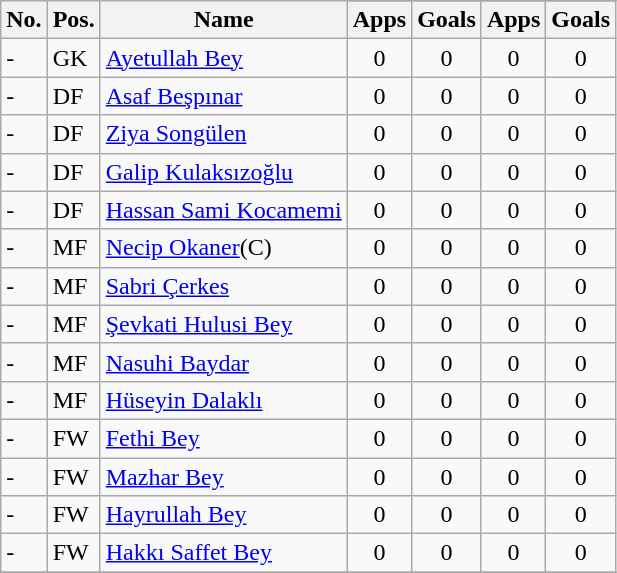<table class="wikitable" style="text-align:center">
<tr>
<th rowspan="2" valign="bottom">No.</th>
<th rowspan="2" valign="bottom">Pos.</th>
<th rowspan="2">Name</th>
</tr>
<tr>
<th>Apps</th>
<th>Goals</th>
<th>Apps</th>
<th>Goals</th>
</tr>
<tr>
<td align="left">-</td>
<td align="left">GK</td>
<td align="left"> <a href='#'>Ayetullah Bey</a></td>
<td>0</td>
<td>0</td>
<td>0</td>
<td>0</td>
</tr>
<tr>
<td align="left">-</td>
<td align="left">DF</td>
<td align="left"> <a href='#'>Asaf Beşpınar</a></td>
<td>0</td>
<td>0</td>
<td>0</td>
<td>0</td>
</tr>
<tr>
<td align="left">-</td>
<td align="left">DF</td>
<td align="left"> <a href='#'>Ziya Songülen</a></td>
<td>0</td>
<td>0</td>
<td>0</td>
<td>0</td>
</tr>
<tr>
<td align="left">-</td>
<td align="left">DF</td>
<td align="left"> <a href='#'>Galip Kulaksızoğlu</a></td>
<td>0</td>
<td>0</td>
<td>0</td>
<td>0</td>
</tr>
<tr>
<td align="left">-</td>
<td align="left">DF</td>
<td align="left"> <a href='#'>Hassan Sami Kocamemi</a></td>
<td>0</td>
<td>0</td>
<td>0</td>
<td>0</td>
</tr>
<tr>
<td align="left">-</td>
<td align="left">MF</td>
<td align="left"> <a href='#'>Necip Okaner</a>(C)</td>
<td>0</td>
<td>0</td>
<td>0</td>
<td>0</td>
</tr>
<tr>
<td align="left">-</td>
<td align="left">MF</td>
<td align="left"> <a href='#'>Sabri Çerkes</a></td>
<td>0</td>
<td>0</td>
<td>0</td>
<td>0</td>
</tr>
<tr>
<td align="left">-</td>
<td align="left">MF</td>
<td align="left"> <a href='#'>Şevkati Hulusi Bey</a></td>
<td>0</td>
<td>0</td>
<td>0</td>
<td>0</td>
</tr>
<tr>
<td align="left">-</td>
<td align="left">MF</td>
<td align="left"> <a href='#'>Nasuhi Baydar</a></td>
<td>0</td>
<td>0</td>
<td>0</td>
<td>0</td>
</tr>
<tr>
<td align="left">-</td>
<td align="left">MF</td>
<td align="left"> <a href='#'>Hüseyin Dalaklı</a></td>
<td>0</td>
<td>0</td>
<td>0</td>
<td>0</td>
</tr>
<tr>
<td align="left">-</td>
<td align="left">FW</td>
<td align="left"> <a href='#'>Fethi Bey</a></td>
<td>0</td>
<td>0</td>
<td>0</td>
<td>0</td>
</tr>
<tr>
<td align="left">-</td>
<td align="left">FW</td>
<td align="left"> <a href='#'>Mazhar Bey</a></td>
<td>0</td>
<td>0</td>
<td>0</td>
<td>0</td>
</tr>
<tr>
<td align="left">-</td>
<td align="left">FW</td>
<td align="left"> <a href='#'>Hayrullah Bey</a></td>
<td>0</td>
<td>0</td>
<td>0</td>
<td>0</td>
</tr>
<tr>
<td align="left">-</td>
<td align="left">FW</td>
<td align="left"> <a href='#'>Hakkı Saffet Bey</a></td>
<td>0</td>
<td>0</td>
<td>0</td>
<td>0</td>
</tr>
<tr>
</tr>
</table>
